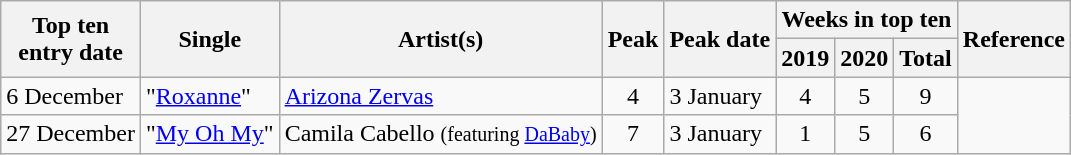<table class="plainrowheaders sortable wikitable">
<tr>
<th rowspan=2>Top ten<br>entry date</th>
<th rowspan=2>Single</th>
<th rowspan=2>Artist(s)</th>
<th rowspan=2>Peak</th>
<th rowspan=2>Peak date</th>
<th colspan=3>Weeks in top ten</th>
<th rowspan=2>Reference</th>
</tr>
<tr>
<th align=center>2019</th>
<th align=center>2020</th>
<th align=center>Total</th>
</tr>
<tr>
<td>6 December</td>
<td>"<a href='#'>Roxanne</a>"</td>
<td><a href='#'>Arizona Zervas</a></td>
<td align=center>4</td>
<td>3 January</td>
<td align=center>4</td>
<td align=center>5</td>
<td align=center>9</td>
<td align="center" rowspan=2></td>
</tr>
<tr>
<td>27 December</td>
<td>"<a href='#'>My Oh My</a>"</td>
<td>Camila Cabello <small>(featuring <a href='#'>DaBaby</a>)</small></td>
<td align=center>7</td>
<td>3 January</td>
<td align=center>1</td>
<td align=center>5</td>
<td align=center>6</td>
</tr>
</table>
